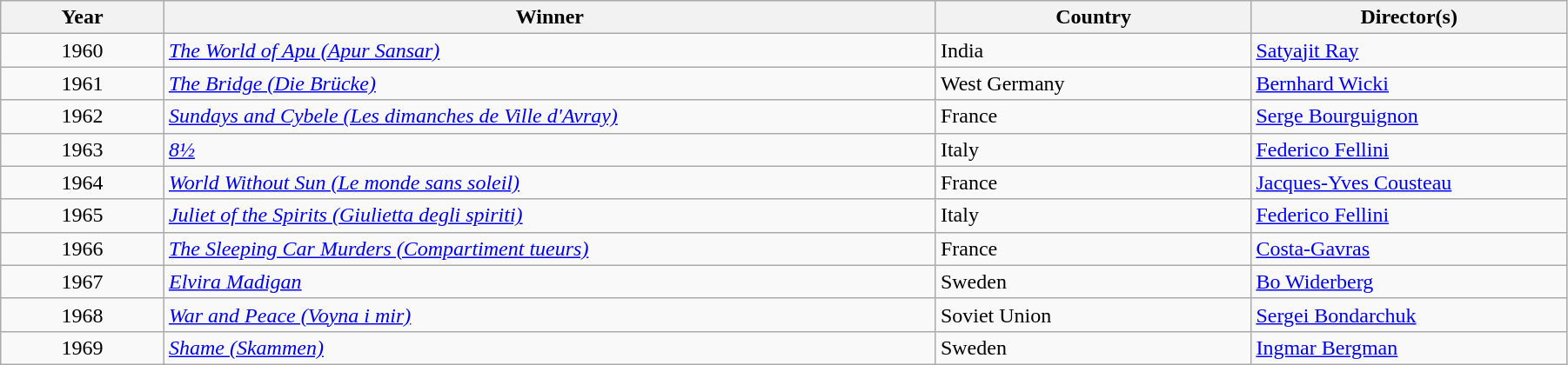<table class="wikitable" width="95%" cellpadding="5">
<tr>
<th width="100"><strong>Year</strong></th>
<th width="500"><strong>Winner</strong></th>
<th width="200"><strong>Country</strong></th>
<th width="200"><strong>Director(s)</strong></th>
</tr>
<tr>
<td style="text-align:center;">1960</td>
<td><em><a href='#'>The World of Apu (Apur Sansar)</a></em></td>
<td>India</td>
<td><a href='#'>Satyajit Ray</a></td>
</tr>
<tr>
<td style="text-align:center;">1961</td>
<td><em><a href='#'>The Bridge (Die Brücke)</a></em></td>
<td>West Germany</td>
<td><a href='#'>Bernhard Wicki</a></td>
</tr>
<tr>
<td style="text-align:center;">1962</td>
<td><em><a href='#'>Sundays and Cybele (Les dimanches de Ville d'Avray)</a></em></td>
<td>France</td>
<td><a href='#'>Serge Bourguignon</a></td>
</tr>
<tr>
<td style="text-align:center;">1963</td>
<td><em><a href='#'>8½</a></em></td>
<td>Italy</td>
<td><a href='#'>Federico Fellini</a></td>
</tr>
<tr>
<td style="text-align:center;">1964</td>
<td><em><a href='#'>World Without Sun (Le monde sans soleil)</a></em></td>
<td>France</td>
<td><a href='#'>Jacques-Yves Cousteau</a></td>
</tr>
<tr>
<td style="text-align:center;">1965</td>
<td><em><a href='#'>Juliet of the Spirits (Giulietta degli spiriti)</a></em></td>
<td>Italy</td>
<td><a href='#'>Federico Fellini</a></td>
</tr>
<tr>
<td style="text-align:center;">1966</td>
<td><em><a href='#'>The Sleeping Car Murders (Compartiment tueurs)</a></em></td>
<td>France</td>
<td><a href='#'>Costa-Gavras</a></td>
</tr>
<tr>
<td style="text-align:center;">1967</td>
<td><em><a href='#'>Elvira Madigan</a></em></td>
<td>Sweden</td>
<td><a href='#'>Bo Widerberg</a></td>
</tr>
<tr>
<td style="text-align:center;">1968</td>
<td><em><a href='#'>War and Peace (Voyna i mir)</a></em></td>
<td>Soviet Union</td>
<td><a href='#'>Sergei Bondarchuk</a></td>
</tr>
<tr>
<td style="text-align:center;">1969</td>
<td><em><a href='#'>Shame (Skammen)</a></em></td>
<td>Sweden</td>
<td><a href='#'>Ingmar Bergman</a></td>
</tr>
</table>
